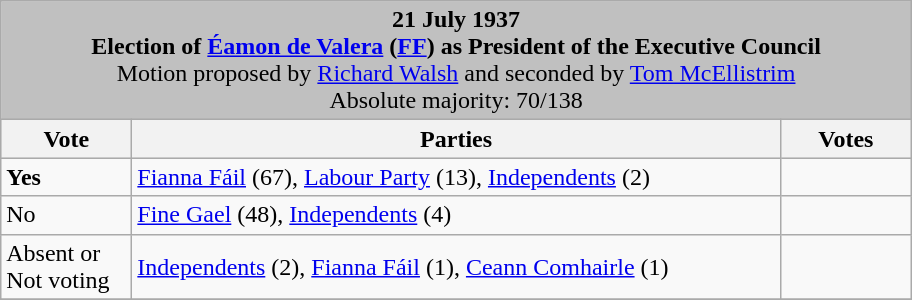<table class="wikitable">
<tr>
<td colspan="3" bgcolor="#C0C0C0" align=center><strong>21 July 1937<br>Election of <a href='#'>Éamon de Valera</a> (<a href='#'>FF</a>) as President of the Executive Council</strong><br>Motion proposed by <a href='#'>Richard Walsh</a> and seconded by <a href='#'>Tom McEllistrim</a><br>Absolute majority: 70/138</td>
</tr>
<tr bgcolor="#D8D8D8">
<th width=80px>Vote</th>
<th width=425px>Parties</th>
<th width=80px align="center">Votes</th>
</tr>
<tr>
<td> <strong>Yes</strong></td>
<td><a href='#'>Fianna Fáil</a> (67), <a href='#'>Labour Party</a> (13), <a href='#'>Independents</a> (2)</td>
<td></td>
</tr>
<tr>
<td>No</td>
<td><a href='#'>Fine Gael</a> (48), <a href='#'>Independents</a> (4)</td>
<td></td>
</tr>
<tr>
<td>Absent or<br>Not voting</td>
<td><a href='#'>Independents</a> (2), <a href='#'>Fianna Fáil</a> (1), <a href='#'>Ceann Comhairle</a> (1)</td>
<td></td>
</tr>
<tr>
</tr>
</table>
